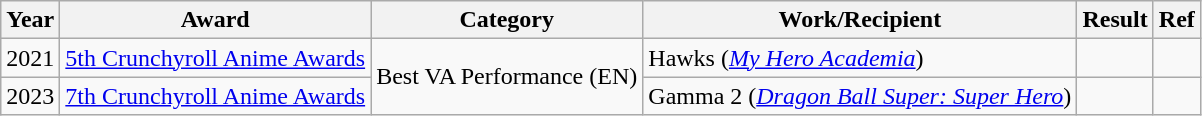<table class="wikitable sortable plainrowheaders">
<tr>
<th>Year</th>
<th>Award</th>
<th>Category</th>
<th>Work/Recipient</th>
<th>Result</th>
<th class="unsortable">Ref</th>
</tr>
<tr>
<td>2021</td>
<td><a href='#'>5th Crunchyroll Anime Awards</a></td>
<td rowspan="2">Best VA Performance (EN)</td>
<td>Hawks (<em><a href='#'>My Hero Academia</a></em>)</td>
<td></td>
<td></td>
</tr>
<tr>
<td>2023</td>
<td><a href='#'>7th Crunchyroll Anime Awards</a></td>
<td>Gamma 2 (<em><a href='#'>Dragon Ball Super: Super Hero</a></em>)</td>
<td></td>
<td></td>
</tr>
</table>
